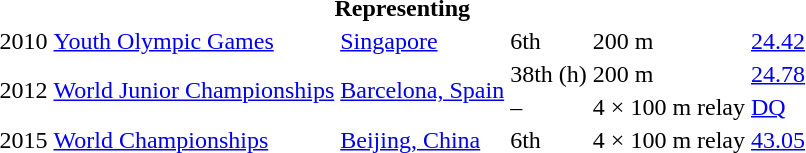<table>
<tr>
<th colspan="6">Representing </th>
</tr>
<tr>
<td>2010</td>
<td><a href='#'>Youth Olympic Games</a></td>
<td><a href='#'>Singapore</a></td>
<td>6th</td>
<td>200 m</td>
<td><a href='#'>24.42</a></td>
</tr>
<tr>
<td rowspan=2>2012</td>
<td rowspan=2><a href='#'>World Junior Championships</a></td>
<td rowspan=2><a href='#'>Barcelona, Spain</a></td>
<td>38th (h)</td>
<td>200 m</td>
<td><a href='#'>24.78</a></td>
</tr>
<tr>
<td>–</td>
<td>4 × 100 m relay</td>
<td><a href='#'>DQ</a></td>
</tr>
<tr>
<td>2015</td>
<td><a href='#'>World Championships</a></td>
<td><a href='#'>Beijing, China</a></td>
<td>6th</td>
<td>4 × 100 m relay</td>
<td><a href='#'>43.05</a></td>
</tr>
</table>
